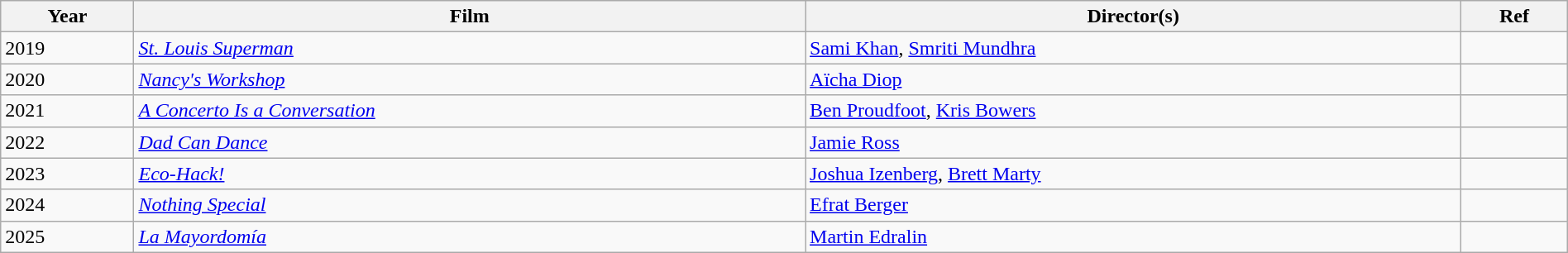<table class = "wikitable sortable" width=100%>
<tr>
<th>Year</th>
<th>Film</th>
<th>Director(s)</th>
<th>Ref</th>
</tr>
<tr>
<td>2019</td>
<td><em><a href='#'>St. Louis Superman</a></em></td>
<td><a href='#'>Sami Khan</a>, <a href='#'>Smriti Mundhra</a></td>
<td></td>
</tr>
<tr>
<td>2020</td>
<td><em><a href='#'>Nancy's Workshop</a></em></td>
<td><a href='#'>Aïcha Diop</a></td>
<td></td>
</tr>
<tr>
<td>2021</td>
<td><em><a href='#'>A Concerto Is a Conversation</a></em></td>
<td><a href='#'>Ben Proudfoot</a>, <a href='#'>Kris Bowers</a></td>
<td></td>
</tr>
<tr>
<td>2022</td>
<td><em><a href='#'>Dad Can Dance</a></em></td>
<td><a href='#'>Jamie Ross</a></td>
<td></td>
</tr>
<tr>
<td>2023</td>
<td><em><a href='#'>Eco-Hack!</a></em></td>
<td><a href='#'>Joshua Izenberg</a>, <a href='#'>Brett Marty</a></td>
<td></td>
</tr>
<tr>
<td>2024</td>
<td><em><a href='#'>Nothing Special</a></em></td>
<td><a href='#'>Efrat Berger</a></td>
<td></td>
</tr>
<tr>
<td>2025</td>
<td><em><a href='#'>La Mayordomía</a></em></td>
<td><a href='#'>Martin Edralin</a></td>
<td></td>
</tr>
</table>
